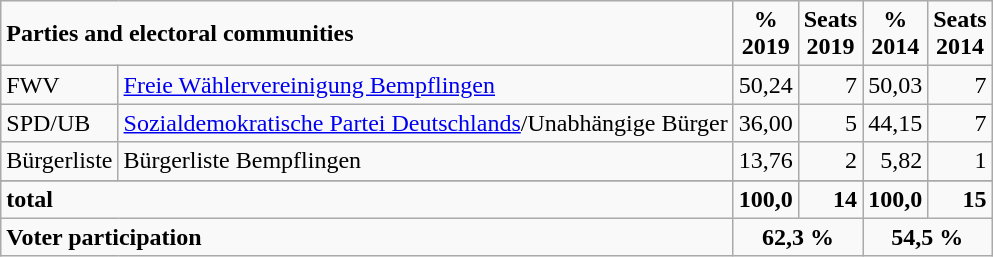<table class="wikitable">
<tr -- class="hintergrundfarbe5">
<td colspan="2"><strong>Parties and electoral communities</strong></td>
<td align="center"><strong>%<br>2019</strong></td>
<td align="center"><strong>Seats<br>2019</strong></td>
<td align="center"><strong>%<br>2014</strong></td>
<td align="Center"><strong>Seats<br>2014</strong></td>
</tr>
<tr --->
<td>FWV</td>
<td><a href='#'>Freie Wählervereinigung Bempflingen</a></td>
<td align="right">50,24</td>
<td align="right">7</td>
<td align="right">50,03</td>
<td align="right">7</td>
</tr>
<tr --->
<td>SPD/UB</td>
<td><a href='#'>Sozialdemokratische Partei Deutschlands</a>/Unabhängige Bürger</td>
<td align="right">36,00</td>
<td align="right">5</td>
<td align="right">44,15</td>
<td align="right">7</td>
</tr>
<tr --->
<td>Bürgerliste</td>
<td>Bürgerliste Bempflingen</td>
<td align="right">13,76</td>
<td align="right">2</td>
<td align="right">5,82</td>
<td align="right">1</td>
</tr>
<tr --->
</tr>
<tr -- class="hintergrundfarbe5">
<td colspan="2"><strong>total</strong></td>
<td align="right"><strong>100,0</strong></td>
<td align="right"><strong>14</strong></td>
<td align="right"><strong>100,0</strong></td>
<td align="right"><strong>15</strong></td>
</tr>
<tr -- class="hintergrundfarbe5">
<td colspan="2"><strong>Voter participation</strong></td>
<td colspan="2" align="center"><strong>62,3 %</strong></td>
<td colspan="2" align="center"><strong>54,5 %</strong></td>
</tr>
</table>
